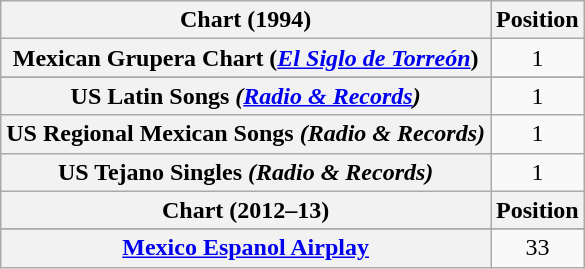<table class="wikitable sortable plainrowheaders" style="text-align:center">
<tr>
<th scope="col">Chart (1994)</th>
<th scope="col">Position</th>
</tr>
<tr>
<th scope="row">Mexican Grupera Chart (<em><a href='#'>El Siglo de Torreón</a></em>)</th>
<td style="text-align:center;">1</td>
</tr>
<tr>
</tr>
<tr>
</tr>
<tr>
<th scope="row">US Latin Songs <em>(<a href='#'>Radio & Records</a>)</em></th>
<td>1</td>
</tr>
<tr>
<th scope="row">US Regional Mexican Songs <em>(Radio & Records)</em></th>
<td>1</td>
</tr>
<tr>
<th scope="row">US Tejano Singles <em>(Radio & Records)</em></th>
<td>1</td>
</tr>
<tr>
<th scope="col">Chart (2012–13)</th>
<th scope="col">Position</th>
</tr>
<tr>
</tr>
<tr>
</tr>
<tr>
<th scope="row"><a href='#'>Mexico Espanol Airplay</a></th>
<td style="text-align:center;">33</td>
</tr>
</table>
